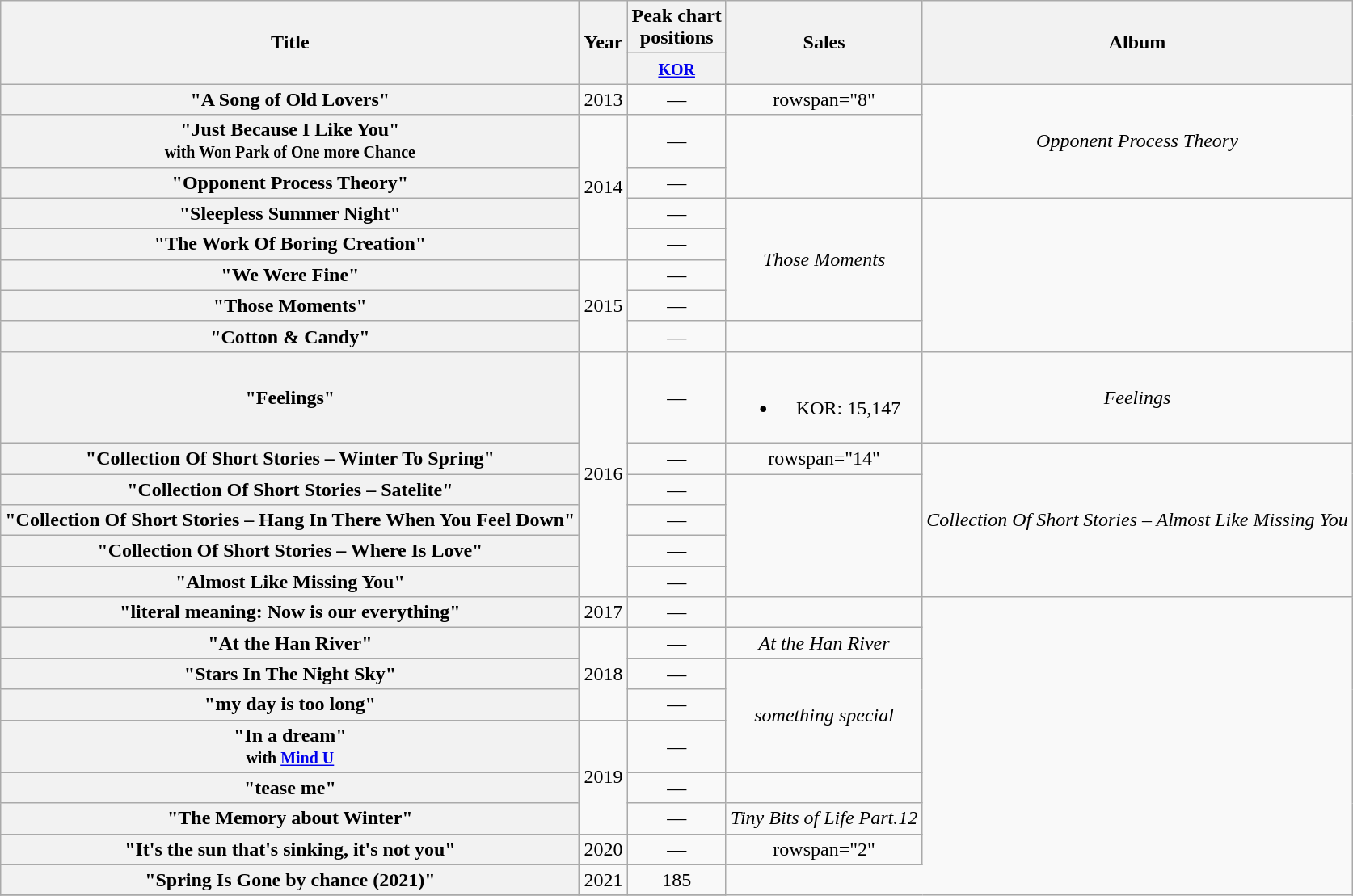<table class="wikitable plainrowheaders" style="text-align:center;">
<tr>
<th scope="col" rowspan="2">Title</th>
<th scope="col" rowspan="2">Year</th>
<th scope="col" colspan="1">Peak chart <br> positions</th>
<th scope="col" rowspan="2">Sales</th>
<th scope="col" rowspan="2">Album</th>
</tr>
<tr>
<th><small><a href='#'>KOR</a></small><br></th>
</tr>
<tr>
<th scope="row">"A Song of Old Lovers" </th>
<td>2013</td>
<td>—</td>
<td>rowspan="8" </td>
<td rowspan="3"><em>Opponent Process Theory</em></td>
</tr>
<tr>
<th scope="row">"Just Because I Like You" <br><small>with Won Park of One more Chance</small></th>
<td rowspan="4">2014</td>
<td>—</td>
</tr>
<tr>
<th scope="row">"Opponent Process Theory" </th>
<td>—</td>
</tr>
<tr>
<th scope="row">"Sleepless Summer Night" </th>
<td>—</td>
<td rowspan="4"><em>Those Moments</em></td>
</tr>
<tr>
<th scope="row">"The Work Of Boring Creation" </th>
<td>—</td>
</tr>
<tr>
<th scope="row">"We Were Fine" </th>
<td rowspan="3">2015</td>
<td>—</td>
</tr>
<tr>
<th scope="row">"Those Moments" </th>
<td>—</td>
</tr>
<tr>
<th scope="row">"Cotton & Candy" </th>
<td>—</td>
<td></td>
</tr>
<tr>
<th scope="row">"Feelings" </th>
<td rowspan="6">2016</td>
<td>—</td>
<td><br><ul><li>KOR: 15,147</li></ul></td>
<td><em>Feelings</em></td>
</tr>
<tr>
<th scope="row">"Collection Of Short Stories – Winter To Spring" </th>
<td>—</td>
<td>rowspan="14" </td>
<td rowspan="5"><em>Collection Of Short Stories – Almost Like Missing You</em></td>
</tr>
<tr>
<th scope="row">"Collection Of Short Stories – Satelite" </th>
<td>—</td>
</tr>
<tr>
<th scope="row">"Collection Of Short Stories – Hang In There When You Feel Down" </th>
<td>—</td>
</tr>
<tr>
<th scope="row">"Collection Of Short Stories – Where Is Love" </th>
<td>—</td>
</tr>
<tr>
<th scope="row">"Almost Like Missing You" </th>
<td>—</td>
</tr>
<tr>
<th scope="row">"literal meaning: Now is our everything" </th>
<td>2017</td>
<td>—</td>
<td></td>
</tr>
<tr>
<th scope="row">"At the Han River" </th>
<td rowspan="3">2018</td>
<td>—</td>
<td><em>At the Han River</em></td>
</tr>
<tr>
<th scope="row">"Stars In The Night Sky" </th>
<td>—</td>
<td rowspan="3"><em>something special</em></td>
</tr>
<tr>
<th scope="row">"my day is too long" </th>
<td>—</td>
</tr>
<tr>
<th scope="row">"In a dream" <br><small>with <a href='#'>Mind U</a></small></th>
<td rowspan="3">2019</td>
<td>—</td>
</tr>
<tr>
<th scope="row">"tease me" </th>
<td>—</td>
<td></td>
</tr>
<tr>
<th scope="row">"The Memory about Winter" </th>
<td>—</td>
<td><em>Tiny Bits of Life Part.12</em></td>
</tr>
<tr>
<th scope="row">"It's the sun that's sinking, it's not you" </th>
<td>2020</td>
<td>—</td>
<td>rowspan="2" </td>
</tr>
<tr>
<th scope="row">"Spring Is Gone by chance (2021)" </th>
<td>2021</td>
<td>185</td>
</tr>
<tr>
</tr>
</table>
